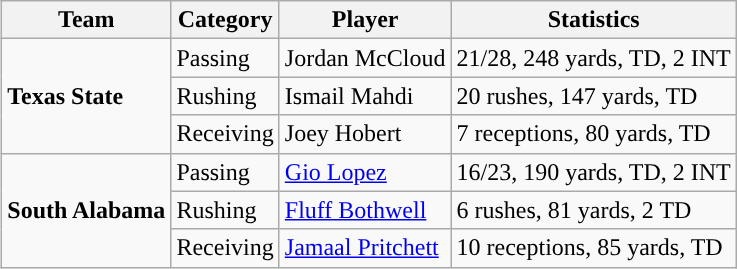<table class="wikitable" style="float: right;">
<tr>
<th>Team</th>
<th>Category</th>
<th>Player</th>
<th>Statistics</th>
</tr>
<tr>
<td rowspan=3><strong>Texas State</strong></td>
<td>Passing</td>
<td>Jordan McCloud</td>
<td>21/28, 248 yards, TD, 2 INT</td>
</tr>
<tr>
<td>Rushing</td>
<td>Ismail Mahdi</td>
<td>20 rushes, 147 yards, TD</td>
</tr>
<tr>
<td>Receiving</td>
<td>Joey Hobert</td>
<td>7 receptions, 80 yards, TD</td>
</tr>
<tr>
<td rowspan=3><strong>South Alabama</strong></td>
<td>Passing</td>
<td><a href='#'>Gio Lopez</a></td>
<td>16/23, 190 yards, TD, 2 INT</td>
</tr>
<tr>
<td>Rushing</td>
<td><a href='#'>Fluff Bothwell</a></td>
<td>6 rushes, 81 yards, 2 TD</td>
</tr>
<tr>
<td>Receiving</td>
<td><a href='#'>Jamaal Pritchett</a></td>
<td>10 receptions, 85 yards, TD</td>
</tr>
</table>
